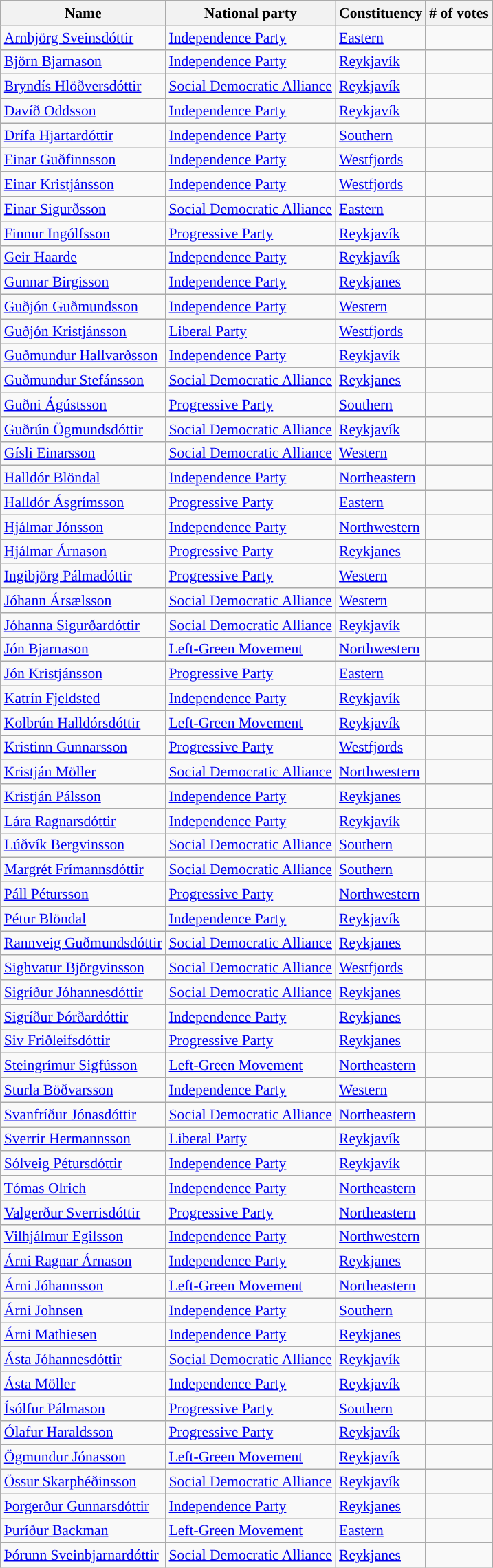<table class="sortable wikitable" style="text-align:left; font-size:90%;">
<tr>
<th>Name</th>
<th>National party</th>
<th>Constituency</th>
<th># of votes</th>
</tr>
<tr>
<td><a href='#'>Arnbjörg Sveinsdóttir</a></td>
<td> <a href='#'>Independence Party</a></td>
<td><a href='#'>Eastern</a></td>
<td></td>
</tr>
<tr>
<td><a href='#'>Björn Bjarnason</a></td>
<td> <a href='#'>Independence Party</a></td>
<td><a href='#'>Reykjavík</a></td>
<td></td>
</tr>
<tr>
<td><a href='#'>Bryndís Hlöðversdóttir</a></td>
<td> <a href='#'>Social Democratic Alliance</a></td>
<td><a href='#'>Reykjavík</a></td>
<td></td>
</tr>
<tr>
<td><a href='#'>Davíð Oddsson</a></td>
<td> <a href='#'>Independence Party</a></td>
<td><a href='#'>Reykjavík</a></td>
<td></td>
</tr>
<tr>
<td><a href='#'>Drífa Hjartardóttir</a></td>
<td> <a href='#'>Independence Party</a></td>
<td><a href='#'>Southern</a></td>
<td></td>
</tr>
<tr>
<td><a href='#'>Einar Guðfinnsson</a></td>
<td> <a href='#'>Independence Party</a></td>
<td><a href='#'>Westfjords</a></td>
<td></td>
</tr>
<tr>
<td><a href='#'>Einar Kristjánsson</a></td>
<td> <a href='#'>Independence Party</a></td>
<td><a href='#'>Westfjords</a></td>
<td></td>
</tr>
<tr>
<td><a href='#'>Einar Sigurðsson</a></td>
<td> <a href='#'>Social Democratic Alliance</a></td>
<td><a href='#'>Eastern</a></td>
<td></td>
</tr>
<tr>
<td><a href='#'>Finnur Ingólfsson</a></td>
<td> <a href='#'>Progressive Party</a></td>
<td><a href='#'>Reykjavík</a></td>
<td></td>
</tr>
<tr>
<td><a href='#'>Geir Haarde</a></td>
<td> <a href='#'>Independence Party</a></td>
<td><a href='#'>Reykjavík</a></td>
<td></td>
</tr>
<tr>
<td><a href='#'>Gunnar Birgisson</a></td>
<td> <a href='#'>Independence Party</a></td>
<td><a href='#'>Reykjanes</a></td>
<td></td>
</tr>
<tr>
<td><a href='#'>Guðjón Guðmundsson</a></td>
<td> <a href='#'>Independence Party</a></td>
<td><a href='#'>Western</a></td>
<td></td>
</tr>
<tr>
<td><a href='#'>Guðjón Kristjánsson</a></td>
<td> <a href='#'>Liberal Party</a></td>
<td><a href='#'>Westfjords</a></td>
<td></td>
</tr>
<tr>
<td><a href='#'>Guðmundur Hallvarðsson</a></td>
<td> <a href='#'>Independence Party</a></td>
<td><a href='#'>Reykjavík</a></td>
<td></td>
</tr>
<tr>
<td><a href='#'>Guðmundur Stefánsson</a></td>
<td> <a href='#'>Social Democratic Alliance</a></td>
<td><a href='#'>Reykjanes</a></td>
<td></td>
</tr>
<tr>
<td><a href='#'>Guðni Ágústsson</a></td>
<td> <a href='#'>Progressive Party</a></td>
<td><a href='#'>Southern</a></td>
<td></td>
</tr>
<tr>
<td><a href='#'>Guðrún Ögmundsdóttir</a></td>
<td> <a href='#'>Social Democratic Alliance</a></td>
<td><a href='#'>Reykjavík</a></td>
<td></td>
</tr>
<tr>
<td><a href='#'>Gísli Einarsson</a></td>
<td> <a href='#'>Social Democratic Alliance</a></td>
<td><a href='#'>Western</a></td>
<td></td>
</tr>
<tr>
<td><a href='#'>Halldór Blöndal</a></td>
<td> <a href='#'>Independence Party</a></td>
<td><a href='#'>Northeastern</a></td>
<td></td>
</tr>
<tr>
<td><a href='#'>Halldór Ásgrímsson</a></td>
<td> <a href='#'>Progressive Party</a></td>
<td><a href='#'>Eastern</a></td>
<td></td>
</tr>
<tr>
<td><a href='#'>Hjálmar Jónsson</a></td>
<td> <a href='#'>Independence Party</a></td>
<td><a href='#'>Northwestern</a></td>
<td></td>
</tr>
<tr>
<td><a href='#'>Hjálmar Árnason</a></td>
<td> <a href='#'>Progressive Party</a></td>
<td><a href='#'>Reykjanes</a></td>
<td></td>
</tr>
<tr>
<td><a href='#'>Ingibjörg Pálmadóttir</a></td>
<td> <a href='#'>Progressive Party</a></td>
<td><a href='#'>Western</a></td>
<td></td>
</tr>
<tr>
<td><a href='#'>Jóhann Ársælsson</a></td>
<td> <a href='#'>Social Democratic Alliance</a></td>
<td><a href='#'>Western</a></td>
<td></td>
</tr>
<tr>
<td><a href='#'>Jóhanna Sigurðardóttir</a></td>
<td> <a href='#'>Social Democratic Alliance</a></td>
<td><a href='#'>Reykjavík</a></td>
<td></td>
</tr>
<tr>
<td><a href='#'>Jón Bjarnason</a></td>
<td> <a href='#'>Left-Green Movement</a></td>
<td><a href='#'>Northwestern</a></td>
<td></td>
</tr>
<tr>
<td><a href='#'>Jón Kristjánsson</a></td>
<td> <a href='#'>Progressive Party</a></td>
<td><a href='#'>Eastern</a></td>
<td></td>
</tr>
<tr>
<td><a href='#'>Katrín Fjeldsted</a></td>
<td> <a href='#'>Independence Party</a></td>
<td><a href='#'>Reykjavík</a></td>
<td></td>
</tr>
<tr>
<td><a href='#'>Kolbrún Halldórsdóttir</a></td>
<td> <a href='#'>Left-Green Movement</a></td>
<td><a href='#'>Reykjavík</a></td>
<td></td>
</tr>
<tr>
<td><a href='#'>Kristinn Gunnarsson</a></td>
<td> <a href='#'>Progressive Party</a></td>
<td><a href='#'>Westfjords</a></td>
<td></td>
</tr>
<tr>
<td><a href='#'>Kristján Möller</a></td>
<td> <a href='#'>Social Democratic Alliance</a></td>
<td><a href='#'>Northwestern</a></td>
<td></td>
</tr>
<tr>
<td><a href='#'>Kristján Pálsson</a></td>
<td> <a href='#'>Independence Party</a></td>
<td><a href='#'>Reykjanes</a></td>
<td></td>
</tr>
<tr>
<td><a href='#'>Lára Ragnarsdóttir</a></td>
<td> <a href='#'>Independence Party</a></td>
<td><a href='#'>Reykjavík</a></td>
<td></td>
</tr>
<tr>
<td><a href='#'>Lúðvík Bergvinsson</a></td>
<td> <a href='#'>Social Democratic Alliance</a></td>
<td><a href='#'>Southern</a></td>
<td></td>
</tr>
<tr>
<td><a href='#'>Margrét Frímannsdóttir</a></td>
<td> <a href='#'>Social Democratic Alliance</a></td>
<td><a href='#'>Southern</a></td>
<td></td>
</tr>
<tr>
<td><a href='#'>Páll Pétursson</a></td>
<td> <a href='#'>Progressive Party</a></td>
<td><a href='#'>Northwestern</a></td>
<td></td>
</tr>
<tr>
<td><a href='#'>Pétur Blöndal</a></td>
<td> <a href='#'>Independence Party</a></td>
<td><a href='#'>Reykjavík</a></td>
<td></td>
</tr>
<tr>
<td><a href='#'>Rannveig Guðmundsdóttir</a></td>
<td> <a href='#'>Social Democratic Alliance</a></td>
<td><a href='#'>Reykjanes</a></td>
<td></td>
</tr>
<tr>
<td><a href='#'>Sighvatur Björgvinsson</a></td>
<td> <a href='#'>Social Democratic Alliance</a></td>
<td><a href='#'>Westfjords</a></td>
<td></td>
</tr>
<tr>
<td><a href='#'>Sigríður Jóhannesdóttir</a></td>
<td> <a href='#'>Social Democratic Alliance</a></td>
<td><a href='#'>Reykjanes</a></td>
<td></td>
</tr>
<tr>
<td><a href='#'>Sigríður Þórðardóttir</a></td>
<td> <a href='#'>Independence Party</a></td>
<td><a href='#'>Reykjanes</a></td>
<td></td>
</tr>
<tr>
<td><a href='#'>Siv Friðleifsdóttir</a></td>
<td> <a href='#'>Progressive Party</a></td>
<td><a href='#'>Reykjanes</a></td>
<td></td>
</tr>
<tr>
<td><a href='#'>Steingrímur Sigfússon</a></td>
<td> <a href='#'>Left-Green Movement</a></td>
<td><a href='#'>Northeastern</a></td>
<td></td>
</tr>
<tr>
<td><a href='#'>Sturla Böðvarsson</a></td>
<td> <a href='#'>Independence Party</a></td>
<td><a href='#'>Western</a></td>
<td></td>
</tr>
<tr>
<td><a href='#'>Svanfríður Jónasdóttir</a></td>
<td> <a href='#'>Social Democratic Alliance</a></td>
<td><a href='#'>Northeastern</a></td>
<td></td>
</tr>
<tr>
<td><a href='#'>Sverrir Hermannsson</a></td>
<td> <a href='#'>Liberal Party</a></td>
<td><a href='#'>Reykjavík</a></td>
<td></td>
</tr>
<tr>
<td><a href='#'>Sólveig Pétursdóttir</a></td>
<td> <a href='#'>Independence Party</a></td>
<td><a href='#'>Reykjavík</a></td>
<td></td>
</tr>
<tr>
<td><a href='#'>Tómas Olrich</a></td>
<td> <a href='#'>Independence Party</a></td>
<td><a href='#'>Northeastern</a></td>
<td></td>
</tr>
<tr>
<td><a href='#'>Valgerður Sverrisdóttir</a></td>
<td> <a href='#'>Progressive Party</a></td>
<td><a href='#'>Northeastern</a></td>
<td></td>
</tr>
<tr>
<td><a href='#'>Vilhjálmur Egilsson</a></td>
<td> <a href='#'>Independence Party</a></td>
<td><a href='#'>Northwestern</a></td>
<td></td>
</tr>
<tr>
<td><a href='#'>Árni Ragnar Árnason</a></td>
<td> <a href='#'>Independence Party</a></td>
<td><a href='#'>Reykjanes</a></td>
<td></td>
</tr>
<tr>
<td><a href='#'>Árni Jóhannsson</a></td>
<td> <a href='#'>Left-Green Movement</a></td>
<td><a href='#'>Northeastern</a></td>
<td></td>
</tr>
<tr>
<td><a href='#'>Árni Johnsen</a></td>
<td> <a href='#'>Independence Party</a></td>
<td><a href='#'>Southern</a></td>
<td></td>
</tr>
<tr>
<td><a href='#'>Árni Mathiesen</a></td>
<td> <a href='#'>Independence Party</a></td>
<td><a href='#'>Reykjanes</a></td>
<td></td>
</tr>
<tr>
<td><a href='#'>Ásta Jóhannesdóttir</a></td>
<td> <a href='#'>Social Democratic Alliance</a></td>
<td><a href='#'>Reykjavík</a></td>
<td></td>
</tr>
<tr>
<td><a href='#'>Ásta Möller</a></td>
<td> <a href='#'>Independence Party</a></td>
<td><a href='#'>Reykjavík</a></td>
<td></td>
</tr>
<tr>
<td><a href='#'>Ísólfur Pálmason</a></td>
<td> <a href='#'>Progressive Party</a></td>
<td><a href='#'>Southern</a></td>
<td></td>
</tr>
<tr>
<td><a href='#'>Ólafur Haraldsson</a></td>
<td> <a href='#'>Progressive Party</a></td>
<td><a href='#'>Reykjavík</a></td>
<td></td>
</tr>
<tr>
<td><a href='#'>Ögmundur Jónasson</a></td>
<td> <a href='#'>Left-Green Movement</a></td>
<td><a href='#'>Reykjavík</a></td>
<td></td>
</tr>
<tr>
<td><a href='#'>Össur Skarphéðinsson</a></td>
<td> <a href='#'>Social Democratic Alliance</a></td>
<td><a href='#'>Reykjavík</a></td>
<td></td>
</tr>
<tr>
<td><a href='#'>Þorgerður Gunnarsdóttir</a></td>
<td> <a href='#'>Independence Party</a></td>
<td><a href='#'>Reykjanes</a></td>
<td></td>
</tr>
<tr>
<td><a href='#'>Þuríður Backman</a></td>
<td> <a href='#'>Left-Green Movement</a></td>
<td><a href='#'>Eastern</a></td>
<td></td>
</tr>
<tr>
<td><a href='#'>Þórunn Sveinbjarnardóttir</a></td>
<td> <a href='#'>Social Democratic Alliance</a></td>
<td><a href='#'>Reykjanes</a></td>
<td></td>
</tr>
</table>
